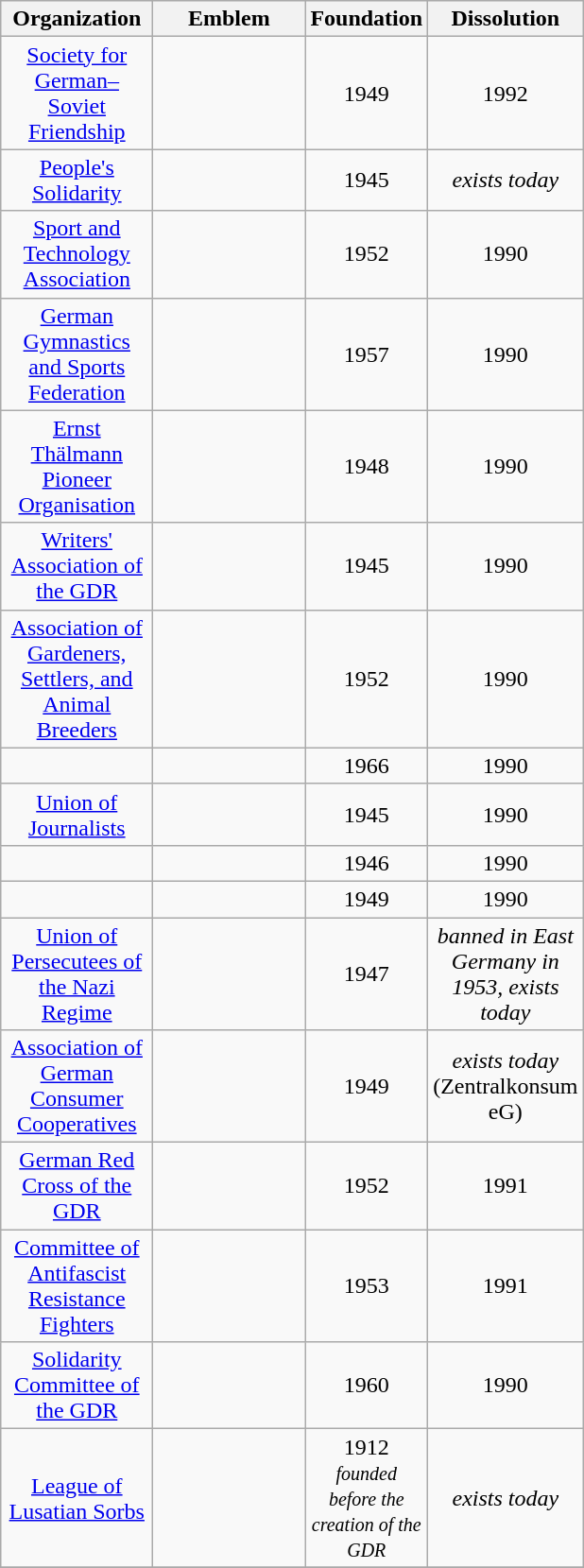<table class="wikitable" style="text-align:center;">
<tr style="background:#efefef;">
<th style="width:100px;">Organization</th>
<th style="width:100px;">Emblem</th>
<th style="width:50px; text-align:center;">Foundation</th>
<th style="width:50px; text-align:center;">Dissolution</th>
</tr>
<tr>
<td><a href='#'>Society for German–Soviet Friendship</a></td>
<td></td>
<td>1949</td>
<td>1992</td>
</tr>
<tr>
<td><a href='#'>People's Solidarity</a></td>
<td></td>
<td>1945</td>
<td><em>exists today</em></td>
</tr>
<tr>
<td><a href='#'>Sport and Technology Association</a></td>
<td></td>
<td>1952</td>
<td>1990</td>
</tr>
<tr>
<td><a href='#'>German Gymnastics and Sports Federation</a></td>
<td></td>
<td>1957</td>
<td>1990</td>
</tr>
<tr>
<td><a href='#'>Ernst Thälmann Pioneer Organisation</a></td>
<td></td>
<td>1948</td>
<td>1990</td>
</tr>
<tr>
<td><a href='#'>Writers' Association of the GDR</a></td>
<td></td>
<td>1945</td>
<td>1990</td>
</tr>
<tr>
<td><a href='#'>Association of Gardeners, Settlers, and Animal Breeders</a></td>
<td></td>
<td>1952</td>
<td>1990</td>
</tr>
<tr>
<td></td>
<td></td>
<td>1966</td>
<td>1990</td>
</tr>
<tr>
<td><a href='#'>Union of Journalists</a></td>
<td></td>
<td>1945</td>
<td>1990</td>
</tr>
<tr>
<td></td>
<td></td>
<td>1946</td>
<td>1990</td>
</tr>
<tr>
<td></td>
<td></td>
<td>1949</td>
<td>1990</td>
</tr>
<tr>
<td><a href='#'>Union of Persecutees of the Nazi Regime</a></td>
<td></td>
<td>1947</td>
<td><em>banned in East Germany in 1953, exists today</em></td>
</tr>
<tr>
<td><a href='#'>Association of German Consumer Cooperatives</a></td>
<td></td>
<td>1949</td>
<td><em>exists today</em> (Zentralkonsum eG)</td>
</tr>
<tr>
<td><a href='#'>German Red Cross of the GDR</a></td>
<td></td>
<td>1952</td>
<td>1991</td>
</tr>
<tr>
<td><a href='#'>Committee of Antifascist Resistance Fighters</a></td>
<td></td>
<td>1953</td>
<td>1991</td>
</tr>
<tr>
<td><a href='#'>Solidarity Committee of the GDR</a></td>
<td></td>
<td>1960</td>
<td>1990</td>
</tr>
<tr>
<td><a href='#'>League of Lusatian Sorbs</a></td>
<td></td>
<td>1912<br><small><em>founded before the creation of the GDR</em></small></td>
<td><em>exists today</em></td>
</tr>
<tr>
</tr>
</table>
